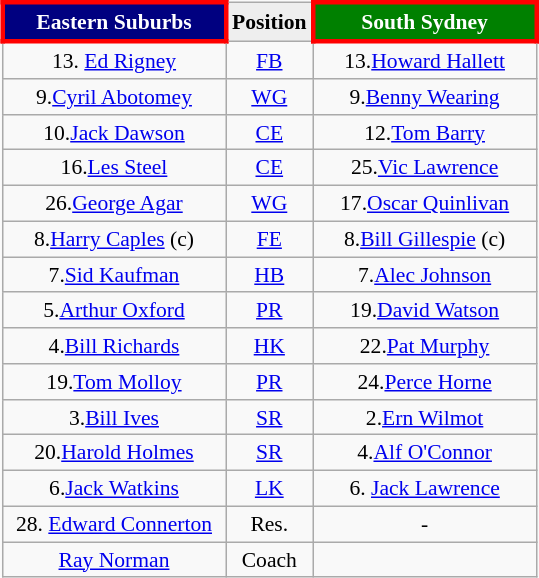<table align="right" class="wikitable" style="font-size:90%; margin-left:1em">
<tr bgcolor="#FF0033">
<th style="width:140px; border:3px solid red; background: navy; color: white">Eastern Suburbs</th>
<th style="width:40px; text-align:center; background:#eee; color:black;">Position</th>
<th style="width:140px; border:3px solid red; background: green; color: white">South Sydney</th>
</tr>
<tr align=center>
<td>13. <a href='#'>Ed Rigney</a></td>
<td><a href='#'>FB</a></td>
<td>13.<a href='#'>Howard Hallett</a></td>
</tr>
<tr align=center>
<td>9.<a href='#'>Cyril Abotomey</a></td>
<td><a href='#'>WG</a></td>
<td>9.<a href='#'>Benny Wearing</a></td>
</tr>
<tr align=center>
<td>10.<a href='#'>Jack Dawson</a></td>
<td><a href='#'>CE</a></td>
<td>12.<a href='#'>Tom Barry</a></td>
</tr>
<tr align=center>
<td>16.<a href='#'>Les Steel</a></td>
<td><a href='#'>CE</a></td>
<td>25.<a href='#'>Vic Lawrence</a></td>
</tr>
<tr align=center>
<td>26.<a href='#'>George Agar</a></td>
<td><a href='#'>WG</a></td>
<td>17.<a href='#'>Oscar Quinlivan</a></td>
</tr>
<tr align=center>
<td>8.<a href='#'>Harry Caples</a> (c)</td>
<td><a href='#'>FE</a></td>
<td>8.<a href='#'>Bill Gillespie</a> (c)</td>
</tr>
<tr align=center>
<td>7.<a href='#'>Sid Kaufman</a></td>
<td><a href='#'>HB</a></td>
<td>7.<a href='#'>Alec Johnson</a></td>
</tr>
<tr align=center>
<td>5.<a href='#'>Arthur Oxford</a></td>
<td><a href='#'>PR</a></td>
<td>19.<a href='#'>David Watson</a></td>
</tr>
<tr align=center>
<td>4.<a href='#'>Bill Richards</a></td>
<td><a href='#'>HK</a></td>
<td>22.<a href='#'>Pat Murphy</a></td>
</tr>
<tr align=center>
<td>19.<a href='#'>Tom Molloy</a></td>
<td><a href='#'>PR</a></td>
<td>24.<a href='#'>Perce Horne</a></td>
</tr>
<tr align=center>
<td>3.<a href='#'>Bill Ives</a></td>
<td><a href='#'>SR</a></td>
<td>2.<a href='#'>Ern Wilmot</a></td>
</tr>
<tr align=center>
<td>20.<a href='#'>Harold Holmes</a></td>
<td><a href='#'>SR</a></td>
<td>4.<a href='#'>Alf O'Connor</a></td>
</tr>
<tr align=center>
<td>6.<a href='#'>Jack Watkins</a></td>
<td><a href='#'>LK</a></td>
<td>6. <a href='#'>Jack Lawrence</a></td>
</tr>
<tr align=center>
<td>28. <a href='#'>Edward Connerton</a></td>
<td>Res.</td>
<td>-</td>
</tr>
<tr align=center>
<td><a href='#'>Ray Norman</a></td>
<td>Coach</td>
<td></td>
</tr>
</table>
